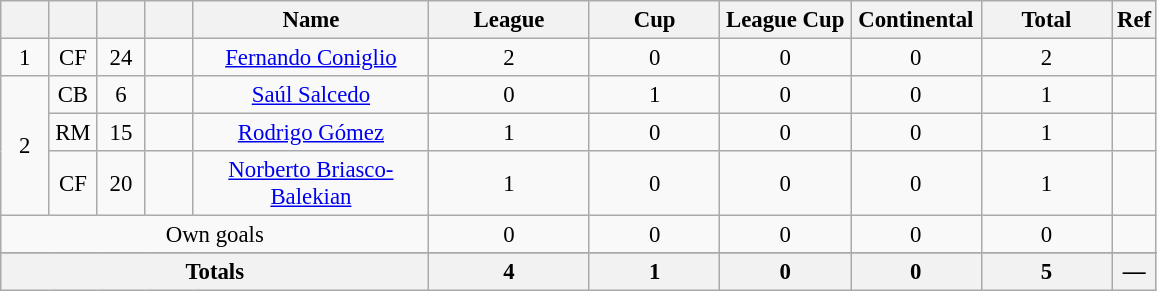<table class="wikitable sortable" style="font-size: 95%; text-align: center;">
<tr>
<th style="width:25px; background:#; color:;"></th>
<th style="width:25px; background:#; color:;"></th>
<th style="width:25px; background:#; color:;"></th>
<th style="width:25px; background:#; color:;"></th>
<th style="width:150px; background:#; color:;">Name</th>
<th style="width:100px; background:#; color:;">League</th>
<th style="width:80px; background:#; color:;">Cup</th>
<th style="width:80px; background:#; color:;">League Cup</th>
<th style="width:80px; background:#; color:;">Continental</th>
<th style="width:80px; background:#; color:;"><strong>Total</strong></th>
<th style="width:10px; background:#; color:;"><strong>Ref</strong></th>
</tr>
<tr>
<td>1</td>
<td>CF</td>
<td>24</td>
<td></td>
<td data-sort-value="Coniglio, Fernando"><a href='#'>Fernando Coniglio</a></td>
<td>2</td>
<td>0</td>
<td>0</td>
<td>0</td>
<td>2</td>
<td></td>
</tr>
<tr>
<td rowspan=3>2</td>
<td>CB</td>
<td>6</td>
<td></td>
<td data-sort-value="Salcedo, Saúl"><a href='#'>Saúl Salcedo</a></td>
<td>0</td>
<td>1</td>
<td>0</td>
<td>0</td>
<td>1</td>
<td></td>
</tr>
<tr>
<td>RM</td>
<td>15</td>
<td></td>
<td data-sort-value="Gómez, Rodrigo"><a href='#'>Rodrigo Gómez</a></td>
<td>1</td>
<td>0</td>
<td>0</td>
<td>0</td>
<td>1</td>
<td></td>
</tr>
<tr>
<td>CF</td>
<td>20</td>
<td></td>
<td data-sort-value="Briasco-Balekian, Norberto"><a href='#'>Norberto Briasco-Balekian</a></td>
<td>1</td>
<td>0</td>
<td>0</td>
<td>0</td>
<td>1</td>
<td></td>
</tr>
<tr>
<td colspan="5">Own goals</td>
<td>0</td>
<td>0</td>
<td>0</td>
<td>0</td>
<td>0</td>
<td></td>
</tr>
<tr>
</tr>
<tr class="sortbottom">
</tr>
<tr class="sortbottom">
<th colspan=5><strong>Totals</strong></th>
<th><strong>4</strong></th>
<th><strong>1</strong></th>
<th><strong>0</strong></th>
<th><strong>0</strong></th>
<th><strong>5</strong></th>
<th><strong>—</strong></th>
</tr>
</table>
